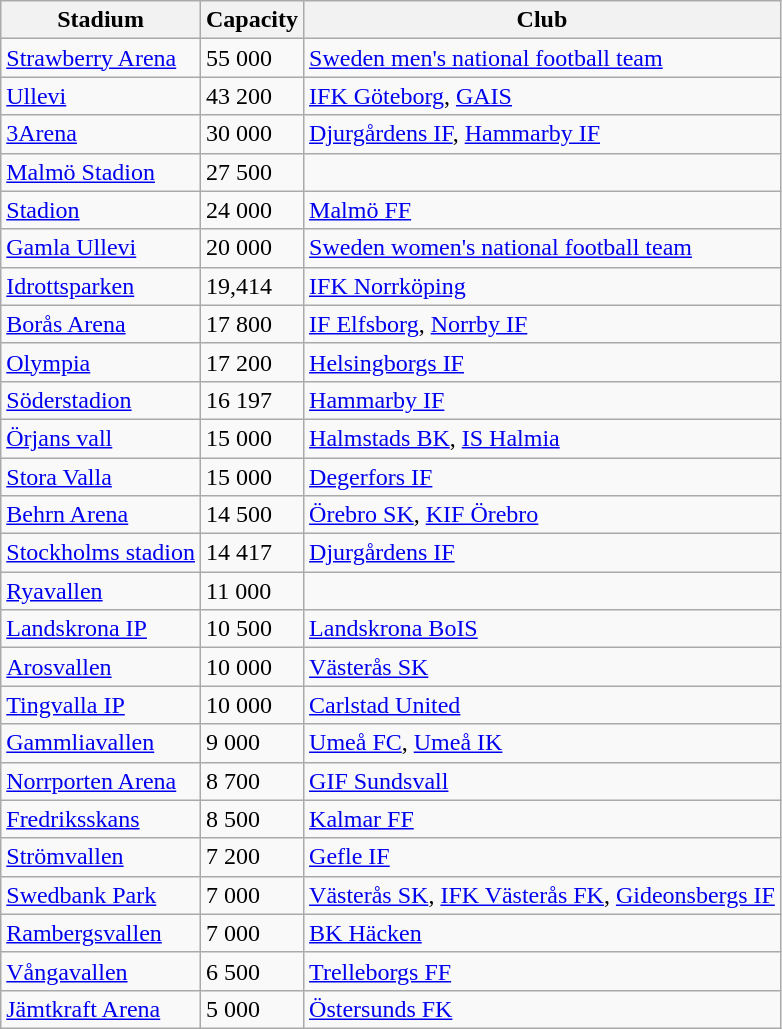<table class="wikitable sortable">
<tr>
<th>Stadium</th>
<th>Capacity</th>
<th>Club</th>
</tr>
<tr>
<td><a href='#'>Strawberry Arena</a></td>
<td>55 000</td>
<td><a href='#'>Sweden men's national football team</a></td>
</tr>
<tr>
<td><a href='#'>Ullevi</a></td>
<td>43 200</td>
<td><a href='#'>IFK Göteborg</a>, <a href='#'>GAIS</a></td>
</tr>
<tr>
<td><a href='#'>3Arena</a></td>
<td>30 000</td>
<td><a href='#'>Djurgårdens IF</a>, <a href='#'>Hammarby IF</a></td>
</tr>
<tr>
<td><a href='#'>Malmö Stadion</a></td>
<td>27 500</td>
<td></td>
</tr>
<tr>
<td><a href='#'>Stadion</a></td>
<td>24 000</td>
<td><a href='#'>Malmö FF</a></td>
</tr>
<tr>
<td><a href='#'>Gamla Ullevi</a></td>
<td>20 000</td>
<td><a href='#'>Sweden women's national football team</a></td>
</tr>
<tr>
<td><a href='#'>Idrottsparken</a></td>
<td>19,414</td>
<td><a href='#'>IFK Norrköping</a></td>
</tr>
<tr>
<td><a href='#'>Borås Arena</a></td>
<td>17 800</td>
<td><a href='#'>IF Elfsborg</a>, <a href='#'>Norrby IF</a></td>
</tr>
<tr>
<td><a href='#'>Olympia</a></td>
<td>17 200</td>
<td><a href='#'>Helsingborgs IF</a></td>
</tr>
<tr>
<td><a href='#'>Söderstadion</a></td>
<td>16 197</td>
<td><a href='#'>Hammarby IF</a></td>
</tr>
<tr>
<td><a href='#'>Örjans vall</a></td>
<td>15 000</td>
<td><a href='#'>Halmstads BK</a>, <a href='#'>IS Halmia</a></td>
</tr>
<tr>
<td><a href='#'>Stora Valla</a></td>
<td>15 000</td>
<td><a href='#'>Degerfors IF</a></td>
</tr>
<tr>
<td><a href='#'>Behrn Arena</a></td>
<td>14 500</td>
<td><a href='#'>Örebro SK</a>, <a href='#'>KIF Örebro</a></td>
</tr>
<tr>
<td><a href='#'>Stockholms stadion</a></td>
<td>14 417</td>
<td><a href='#'>Djurgårdens IF</a></td>
</tr>
<tr>
<td><a href='#'>Ryavallen</a></td>
<td>11 000</td>
<td></td>
</tr>
<tr>
<td><a href='#'>Landskrona IP</a></td>
<td>10 500</td>
<td><a href='#'>Landskrona BoIS</a></td>
</tr>
<tr>
<td><a href='#'>Arosvallen</a></td>
<td>10 000</td>
<td><a href='#'>Västerås SK</a></td>
</tr>
<tr>
<td><a href='#'>Tingvalla IP</a></td>
<td>10 000</td>
<td><a href='#'>Carlstad United</a></td>
</tr>
<tr>
<td><a href='#'>Gammliavallen</a></td>
<td>9 000</td>
<td><a href='#'>Umeå FC</a>, <a href='#'>Umeå IK</a></td>
</tr>
<tr>
<td><a href='#'>Norrporten Arena</a></td>
<td>8 700</td>
<td><a href='#'>GIF Sundsvall</a></td>
</tr>
<tr>
<td><a href='#'>Fredriksskans</a></td>
<td>8 500</td>
<td><a href='#'>Kalmar FF</a></td>
</tr>
<tr>
<td><a href='#'>Strömvallen</a></td>
<td>7 200</td>
<td><a href='#'>Gefle IF</a></td>
</tr>
<tr>
<td><a href='#'>Swedbank Park</a></td>
<td>7 000</td>
<td><a href='#'>Västerås SK</a>, <a href='#'>IFK Västerås FK</a>, <a href='#'>Gideonsbergs IF</a></td>
</tr>
<tr>
<td><a href='#'>Rambergsvallen</a></td>
<td>7 000</td>
<td><a href='#'>BK Häcken</a></td>
</tr>
<tr>
<td><a href='#'>Vångavallen</a></td>
<td>6 500</td>
<td><a href='#'>Trelleborgs FF</a></td>
</tr>
<tr>
<td><a href='#'>Jämtkraft Arena</a></td>
<td>5 000</td>
<td><a href='#'>Östersunds FK</a></td>
</tr>
</table>
